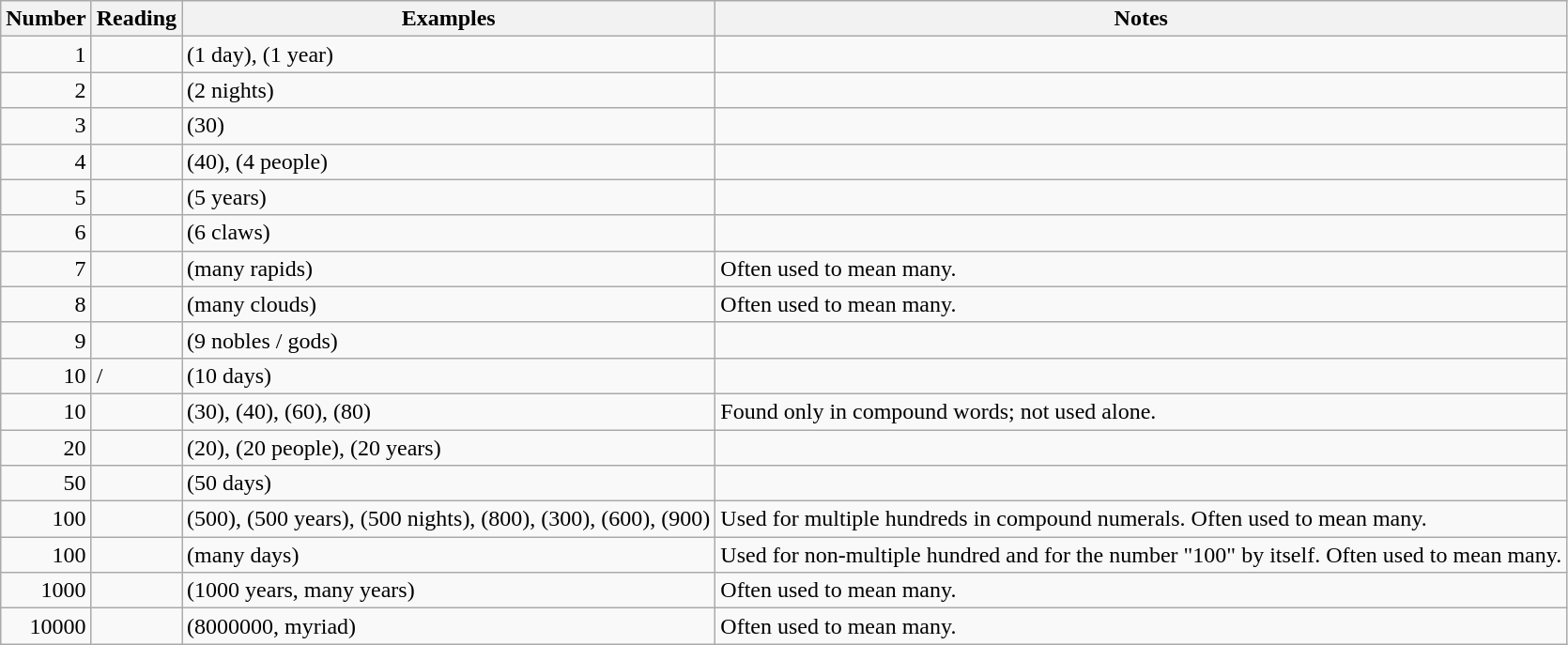<table class="wikitable">
<tr>
<th>Number</th>
<th>Reading</th>
<th>Examples</th>
<th>Notes</th>
</tr>
<tr>
<td align="right">1</td>
<td><a href='#'></a></td>
<td>  (1 day),   (1 year)</td>
<td> </td>
</tr>
<tr>
<td align="right">2</td>
<td><a href='#'></a></td>
<td>  (2 nights)</td>
<td> </td>
</tr>
<tr>
<td align="right">3</td>
<td><a href='#'></a></td>
<td>  (30)</td>
<td> </td>
</tr>
<tr>
<td align="right">4</td>
<td><a href='#'></a></td>
<td>  (40),   (4 people)</td>
<td> </td>
</tr>
<tr>
<td align="right">5</td>
<td><a href='#'></a></td>
<td>  (5 years)</td>
<td> </td>
</tr>
<tr>
<td align="right">6</td>
<td><a href='#'></a></td>
<td>  (6 claws)</td>
<td> </td>
</tr>
<tr>
<td align="right">7</td>
<td><a href='#'></a></td>
<td>  (many rapids)</td>
<td>Often used to mean many.</td>
</tr>
<tr>
<td align="right">8</td>
<td><a href='#'></a></td>
<td>  (many clouds)</td>
<td>Often used to mean many.</td>
</tr>
<tr>
<td align="right">9</td>
<td><a href='#'></a></td>
<td>  (9 nobles / gods)</td>
<td> </td>
</tr>
<tr>
<td align="right">10</td>
<td><a href='#'></a> / <a href='#'></a></td>
<td>  (10 days)</td>
<td> </td>
</tr>
<tr>
<td align="right">10</td>
<td><a href='#'></a></td>
<td>  (30),   (40),   (60),   (80)</td>
<td>Found only in compound words; not used alone.</td>
</tr>
<tr>
<td align="right">20</td>
<td><a href='#'></a></td>
<td>  (20),   (20 people),   (20 years)</td>
<td> </td>
</tr>
<tr>
<td align="right">50</td>
<td><a href='#'></a></td>
<td>  (50 days)</td>
<td> </td>
</tr>
<tr>
<td align="right">100</td>
<td><a href='#'></a></td>
<td>  (500),   (500 years),   (500 nights),   (800),   (300),   (600),   (900)</td>
<td>Used for multiple hundreds in compound numerals. Often used to mean many.</td>
</tr>
<tr>
<td align="right">100</td>
<td><a href='#'></a></td>
<td>  (many days)</td>
<td>Used for non-multiple hundred and for the number "100" by itself. Often used to mean many.</td>
</tr>
<tr>
<td align="right">1000</td>
<td><a href='#'></a></td>
<td>  (1000 years, many years)</td>
<td>Often used to mean many.</td>
</tr>
<tr>
<td align="right">10000</td>
<td><a href='#'></a></td>
<td>  (8000000, myriad)</td>
<td>Often used to mean many.</td>
</tr>
</table>
